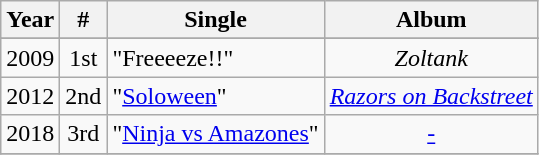<table class="wikitable plainrowheaders" style="text-align:center;">
<tr>
<th>Year</th>
<th>#</th>
<th>Single</th>
<th>Album</th>
</tr>
<tr>
</tr>
<tr>
<td align="center" rowspan="1">2009</td>
<td align="center">1st</td>
<td align="left">"Freeeeze!!"</td>
<td rowspan="1"><em>Zoltank</em></td>
</tr>
<tr>
<td align="center" rowspan="1">2012</td>
<td align="center">2nd</td>
<td align="left">"<a href='#'>Soloween</a>"</td>
<td rowspan="1"><em><a href='#'>Razors on Backstreet</a></em></td>
</tr>
<tr>
<td align="center" rowspan="1">2018</td>
<td align="center">3rd</td>
<td align="left">"<a href='#'>Ninja vs Amazones</a>"</td>
<td rowspan="1"><em><a href='#'>-</a></em></td>
</tr>
<tr>
</tr>
</table>
